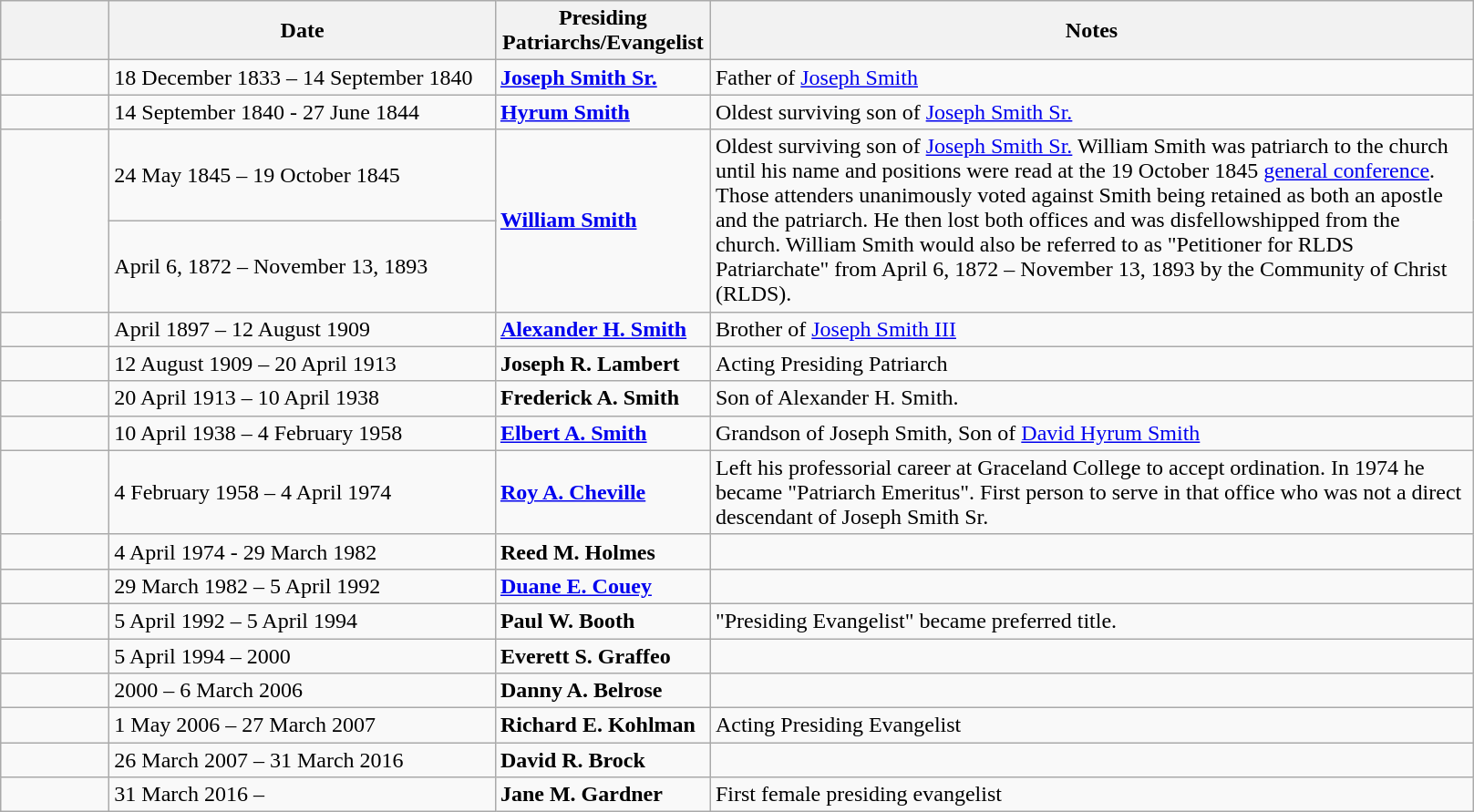<table class="wikitable">
<tr>
<th style="width:72px"></th>
<th style="width:275px">Date</th>
<th style="width:150px">Presiding Patriarchs/Evangelist</th>
<th style="width:550px">Notes</th>
</tr>
<tr>
<td></td>
<td>18 December 1833 – 14 September 1840</td>
<td><strong><a href='#'>Joseph Smith Sr.</a></strong></td>
<td>Father of <a href='#'>Joseph Smith</a></td>
</tr>
<tr>
<td></td>
<td>14 September 1840 - 27 June 1844</td>
<td><strong><a href='#'>Hyrum Smith</a></strong></td>
<td>Oldest surviving son of <a href='#'>Joseph Smith Sr.</a></td>
</tr>
<tr>
<td rowspan="2"></td>
<td>24 May 1845 – 19 October 1845</td>
<td rowspan="2"><strong><a href='#'>William Smith</a></strong></td>
<td rowspan="2">Oldest surviving son of <a href='#'>Joseph Smith Sr.</a> William Smith was patriarch to the church until his name and positions were read at the 19 October 1845 <a href='#'>general conference</a>. Those attenders unanimously voted against Smith being retained as both an apostle and the patriarch. He then lost both offices and was disfellowshipped from the church. William Smith would also be referred to as "Petitioner for RLDS Patriarchate" from April 6, 1872 – November 13, 1893 by the Community of Christ (RLDS).</td>
</tr>
<tr>
<td>April 6, 1872 – November 13, 1893</td>
</tr>
<tr>
<td></td>
<td>April 1897 – 12 August 1909</td>
<td><strong><a href='#'>Alexander H. Smith</a></strong></td>
<td>Brother of <a href='#'>Joseph Smith III</a></td>
</tr>
<tr>
<td></td>
<td>12 August 1909 – 20 April 1913</td>
<td><strong>Joseph R. Lambert</strong></td>
<td>Acting Presiding Patriarch</td>
</tr>
<tr>
<td></td>
<td>20 April 1913 – 10 April 1938</td>
<td><strong>Frederick A. Smith</strong></td>
<td>Son of Alexander H. Smith.</td>
</tr>
<tr>
<td></td>
<td>10 April 1938 – 4 February 1958</td>
<td><strong><a href='#'>Elbert A. Smith</a></strong></td>
<td>Grandson of Joseph Smith, Son of <a href='#'>David Hyrum Smith</a></td>
</tr>
<tr>
<td></td>
<td>4 February 1958 – 4 April 1974</td>
<td><strong><a href='#'>Roy A. Cheville</a></strong></td>
<td>Left his professorial career at Graceland College to accept ordination. In 1974 he became "Patriarch Emeritus". First person to serve in that office who was not a direct descendant of Joseph Smith Sr.</td>
</tr>
<tr>
<td></td>
<td>4 April 1974 - 29 March 1982</td>
<td><strong>Reed M. Holmes</strong></td>
<td> </td>
</tr>
<tr>
<td></td>
<td>29 March 1982 – 5 April 1992</td>
<td><strong><a href='#'>Duane E. Couey</a></strong></td>
<td> </td>
</tr>
<tr>
<td></td>
<td>5 April 1992 – 5 April 1994</td>
<td><strong>Paul W. Booth</strong></td>
<td>"Presiding Evangelist" became preferred title.</td>
</tr>
<tr>
<td></td>
<td>5 April 1994 – 2000</td>
<td><strong>Everett S. Graffeo</strong></td>
<td> </td>
</tr>
<tr>
<td></td>
<td>2000 – 6 March 2006</td>
<td><strong>Danny A. Belrose</strong></td>
<td> </td>
</tr>
<tr>
<td></td>
<td>1 May 2006 – 27 March 2007</td>
<td><strong>Richard E. Kohlman</strong></td>
<td>Acting Presiding Evangelist</td>
</tr>
<tr>
<td></td>
<td>26 March 2007 – 31 March 2016</td>
<td><strong>David R. Brock</strong></td>
<td> </td>
</tr>
<tr>
<td></td>
<td>31 March 2016 –</td>
<td><strong>Jane M. Gardner</strong></td>
<td>First female presiding evangelist</td>
</tr>
</table>
